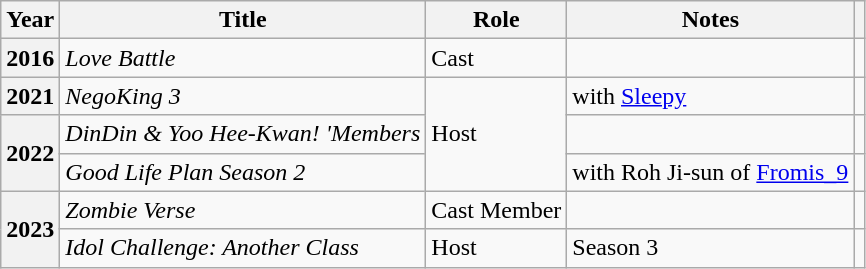<table class="wikitable sortable plainrowheaders">
<tr>
<th scope="col">Year</th>
<th scope="col">Title</th>
<th scope="col">Role</th>
<th scope="col">Notes</th>
<th scope="col" class="unsortable"></th>
</tr>
<tr>
<th scope="row">2016</th>
<td><em>Love Battle</em></td>
<td>Cast</td>
<td></td>
<td></td>
</tr>
<tr>
<th scope="row">2021</th>
<td><em>NegoKing 3</em></td>
<td rowspan=3>Host</td>
<td>with <a href='#'>Sleepy</a></td>
<td></td>
</tr>
<tr>
<th scope="row" rowspan=2>2022</th>
<td><em>DinDin & Yoo Hee-Kwan! 'Members</em></td>
<td></td>
<td></td>
</tr>
<tr>
<td><em>Good Life Plan Season 2</em></td>
<td>with Roh Ji-sun of <a href='#'>Fromis_9</a></td>
<td></td>
</tr>
<tr>
<th scope="row" rowspan=2>2023</th>
<td><em>Zombie Verse</em></td>
<td>Cast Member</td>
<td></td>
<td></td>
</tr>
<tr>
<td><em>Idol Challenge: Another Class</em></td>
<td>Host</td>
<td>Season 3</td>
<td></td>
</tr>
</table>
